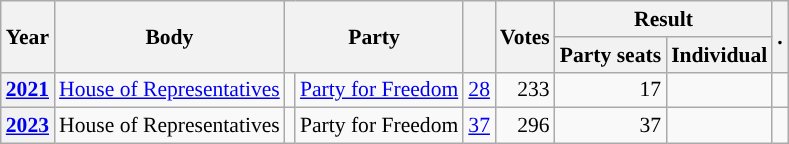<table class="wikitable plainrowheaders sortable" border=2 cellpadding=4 cellspacing=0 style="border: 1px #aaa solid; font-size: 90%; text-align:center;">
<tr>
<th scope="col" rowspan=2>Year</th>
<th scope="col" rowspan=2>Body</th>
<th scope="col" colspan=2 rowspan=2>Party</th>
<th scope="col" rowspan=2></th>
<th scope="col" rowspan=2>Votes</th>
<th scope="colgroup" colspan=2>Result</th>
<th scope="col" rowspan=2 class="unsortable">.</th>
</tr>
<tr>
<th scope="col">Party seats</th>
<th scope="col">Individual</th>
</tr>
<tr>
<th scope="row"><a href='#'>2021</a></th>
<td><a href='#'>House of Representatives</a></td>
<td style="background-color:"></td>
<td><a href='#'>Party for Freedom</a></td>
<td style=text-align:right><a href='#'>28</a></td>
<td style=text-align:right>233</td>
<td style=text-align:right>17</td>
<td></td>
<td></td>
</tr>
<tr>
<th scope="row"><a href='#'>2023</a></th>
<td>House of Representatives</td>
<td style="background-color:"></td>
<td>Party for Freedom</td>
<td style=text-align:right><a href='#'>37</a></td>
<td style=text-align:right>296</td>
<td style=text-align:right>37</td>
<td></td>
<td></td>
</tr>
</table>
